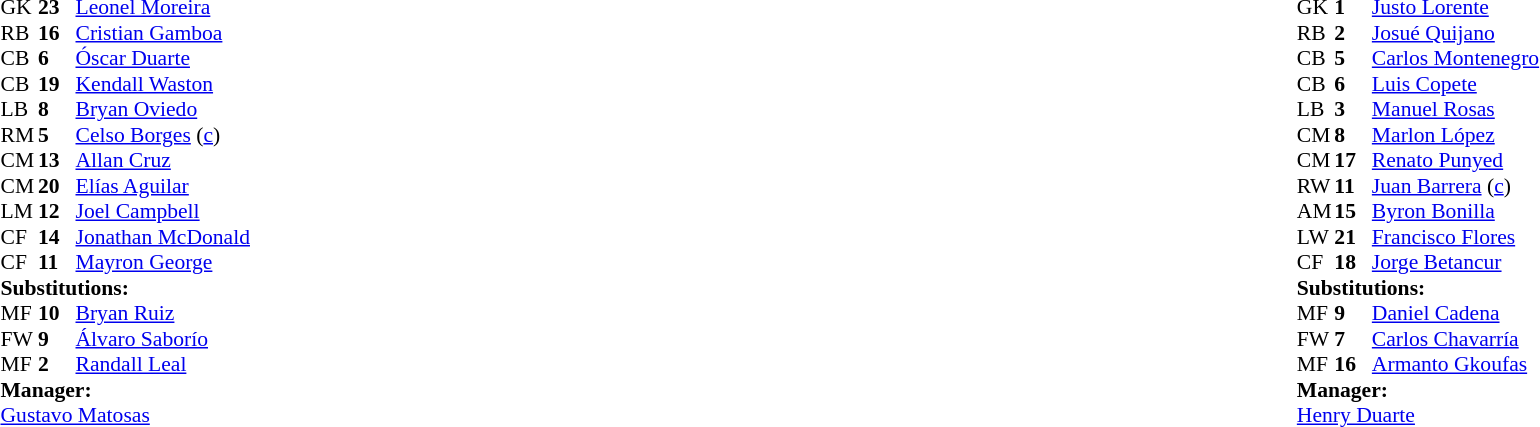<table width="100%">
<tr>
<td valign="top" width="40%"><br><table style="font-size:90%" cellspacing="0" cellpadding="0">
<tr>
<th width=25></th>
<th width=25></th>
</tr>
<tr>
<td>GK</td>
<td><strong>23</strong></td>
<td><a href='#'>Leonel Moreira</a></td>
</tr>
<tr>
<td>RB</td>
<td><strong>16</strong></td>
<td><a href='#'>Cristian Gamboa</a></td>
</tr>
<tr>
<td>CB</td>
<td><strong>6</strong></td>
<td><a href='#'>Óscar Duarte</a></td>
</tr>
<tr>
<td>CB</td>
<td><strong>19</strong></td>
<td><a href='#'>Kendall Waston</a></td>
<td></td>
</tr>
<tr>
<td>LB</td>
<td><strong>8</strong></td>
<td><a href='#'>Bryan Oviedo</a></td>
</tr>
<tr>
<td>RM</td>
<td><strong>5</strong></td>
<td><a href='#'>Celso Borges</a> (<a href='#'>c</a>)</td>
</tr>
<tr>
<td>CM</td>
<td><strong>13</strong></td>
<td><a href='#'>Allan Cruz</a></td>
</tr>
<tr>
<td>CM</td>
<td><strong>20</strong></td>
<td><a href='#'>Elías Aguilar</a></td>
<td></td>
<td></td>
</tr>
<tr>
<td>LM</td>
<td><strong>12</strong></td>
<td><a href='#'>Joel Campbell</a></td>
</tr>
<tr>
<td>CF</td>
<td><strong>14</strong></td>
<td><a href='#'>Jonathan McDonald</a></td>
<td></td>
<td></td>
</tr>
<tr>
<td>CF</td>
<td><strong>11</strong></td>
<td><a href='#'>Mayron George</a></td>
<td></td>
<td></td>
</tr>
<tr>
<td colspan=3><strong>Substitutions:</strong></td>
</tr>
<tr>
<td>MF</td>
<td><strong>10</strong></td>
<td><a href='#'>Bryan Ruiz</a></td>
<td></td>
<td></td>
</tr>
<tr>
<td>FW</td>
<td><strong>9</strong></td>
<td><a href='#'>Álvaro Saborío</a></td>
<td></td>
<td></td>
</tr>
<tr>
<td>MF</td>
<td><strong>2</strong></td>
<td><a href='#'>Randall Leal</a></td>
<td></td>
<td></td>
</tr>
<tr>
<td colspan=3><strong>Manager:</strong></td>
</tr>
<tr>
<td colspan=3> <a href='#'>Gustavo Matosas</a></td>
</tr>
</table>
</td>
<td valign="top"></td>
<td valign="top" width="50%"><br><table style="font-size:90%; margin:auto" cellspacing="0" cellpadding="0">
<tr>
<th width=25></th>
<th width=25></th>
</tr>
<tr>
<td>GK</td>
<td><strong>1</strong></td>
<td><a href='#'>Justo Lorente</a></td>
</tr>
<tr>
<td>RB</td>
<td><strong>2</strong></td>
<td><a href='#'>Josué Quijano</a></td>
</tr>
<tr>
<td>CB</td>
<td><strong>5</strong></td>
<td><a href='#'>Carlos Montenegro</a></td>
</tr>
<tr>
<td>CB</td>
<td><strong>6</strong></td>
<td><a href='#'>Luis Copete</a></td>
<td></td>
</tr>
<tr>
<td>LB</td>
<td><strong>3</strong></td>
<td><a href='#'>Manuel Rosas</a></td>
</tr>
<tr>
<td>CM</td>
<td><strong>8</strong></td>
<td><a href='#'>Marlon López</a></td>
</tr>
<tr>
<td>CM</td>
<td><strong>17</strong></td>
<td><a href='#'>Renato Punyed</a></td>
<td></td>
<td></td>
</tr>
<tr>
<td>RW</td>
<td><strong>11</strong></td>
<td><a href='#'>Juan Barrera</a> (<a href='#'>c</a>)</td>
</tr>
<tr>
<td>AM</td>
<td><strong>15</strong></td>
<td><a href='#'>Byron Bonilla</a></td>
<td></td>
<td></td>
</tr>
<tr>
<td>LW</td>
<td><strong>21</strong></td>
<td><a href='#'>Francisco Flores</a></td>
<td></td>
<td></td>
</tr>
<tr>
<td>CF</td>
<td><strong>18</strong></td>
<td><a href='#'>Jorge Betancur</a></td>
</tr>
<tr>
<td colspan=3><strong>Substitutions:</strong></td>
</tr>
<tr>
<td>MF</td>
<td><strong>9</strong></td>
<td><a href='#'>Daniel Cadena</a></td>
<td></td>
<td></td>
</tr>
<tr>
<td>FW</td>
<td><strong>7</strong></td>
<td><a href='#'>Carlos Chavarría</a></td>
<td></td>
<td></td>
</tr>
<tr>
<td>MF</td>
<td><strong>16</strong></td>
<td><a href='#'>Armanto Gkoufas</a></td>
<td></td>
<td></td>
</tr>
<tr>
<td colspan=3><strong>Manager:</strong></td>
</tr>
<tr>
<td colspan=3> <a href='#'>Henry Duarte</a></td>
</tr>
</table>
</td>
</tr>
</table>
